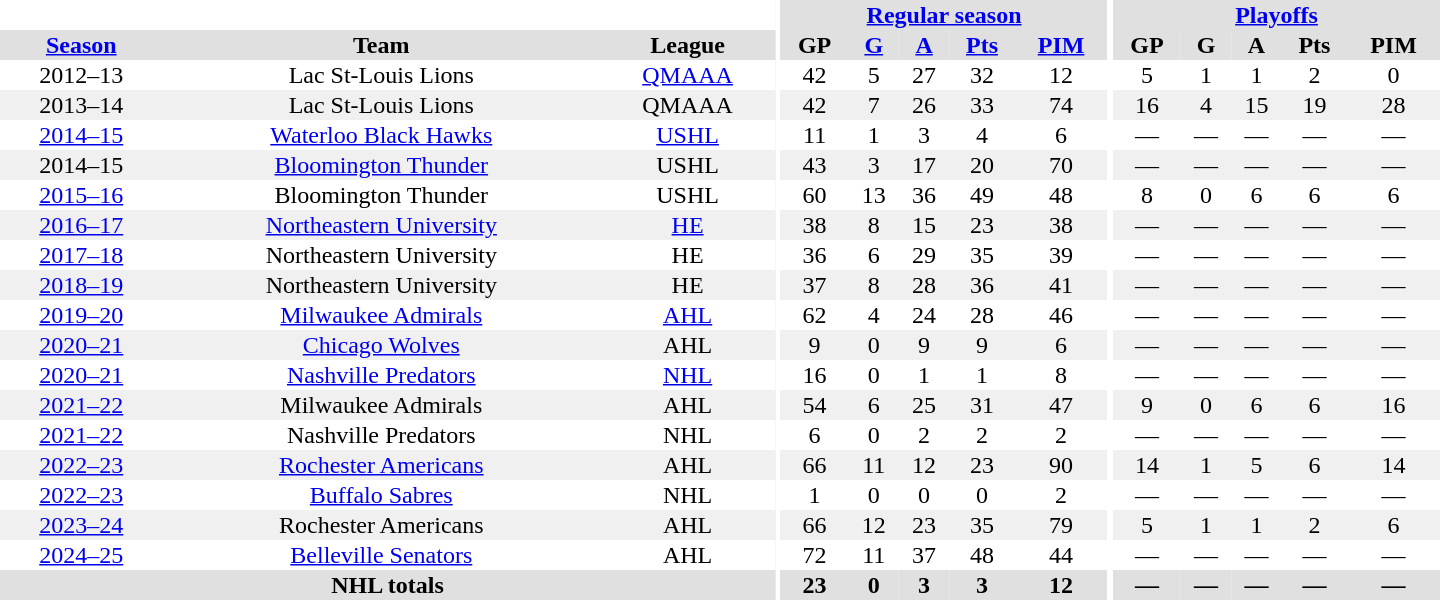<table border="0" cellpadding="1" cellspacing="0" style="text-align:center; width:60em">
<tr bgcolor="#e0e0e0">
<th colspan="3" bgcolor="#ffffff"></th>
<th rowspan="99" bgcolor="#ffffff"></th>
<th colspan="5"><a href='#'>Regular season</a></th>
<th rowspan="99" bgcolor="#ffffff"></th>
<th colspan="5"><a href='#'>Playoffs</a></th>
</tr>
<tr bgcolor="#e0e0e0">
<th><a href='#'>Season</a></th>
<th>Team</th>
<th>League</th>
<th>GP</th>
<th><a href='#'>G</a></th>
<th><a href='#'>A</a></th>
<th><a href='#'>Pts</a></th>
<th><a href='#'>PIM</a></th>
<th>GP</th>
<th>G</th>
<th>A</th>
<th>Pts</th>
<th>PIM</th>
</tr>
<tr>
<td>2012–13</td>
<td>Lac St-Louis Lions</td>
<td><a href='#'>QMAAA</a></td>
<td>42</td>
<td>5</td>
<td>27</td>
<td>32</td>
<td>12</td>
<td>5</td>
<td>1</td>
<td>1</td>
<td>2</td>
<td>0</td>
</tr>
<tr bgcolor="#f0f0f0">
<td>2013–14</td>
<td>Lac St-Louis Lions</td>
<td>QMAAA</td>
<td>42</td>
<td>7</td>
<td>26</td>
<td>33</td>
<td>74</td>
<td>16</td>
<td>4</td>
<td>15</td>
<td>19</td>
<td>28</td>
</tr>
<tr>
<td><a href='#'>2014–15</a></td>
<td><a href='#'>Waterloo Black Hawks</a></td>
<td><a href='#'>USHL</a></td>
<td>11</td>
<td>1</td>
<td>3</td>
<td>4</td>
<td>6</td>
<td>—</td>
<td>—</td>
<td>—</td>
<td>—</td>
<td>—</td>
</tr>
<tr bgcolor="#f0f0f0">
<td>2014–15</td>
<td><a href='#'>Bloomington Thunder</a></td>
<td>USHL</td>
<td>43</td>
<td>3</td>
<td>17</td>
<td>20</td>
<td>70</td>
<td>—</td>
<td>—</td>
<td>—</td>
<td>—</td>
<td>—</td>
</tr>
<tr>
<td><a href='#'>2015–16</a></td>
<td>Bloomington Thunder</td>
<td>USHL</td>
<td>60</td>
<td>13</td>
<td>36</td>
<td>49</td>
<td>48</td>
<td>8</td>
<td>0</td>
<td>6</td>
<td>6</td>
<td>6</td>
</tr>
<tr bgcolor="#f0f0f0">
<td><a href='#'>2016–17</a></td>
<td><a href='#'>Northeastern University</a></td>
<td><a href='#'>HE</a></td>
<td>38</td>
<td>8</td>
<td>15</td>
<td>23</td>
<td>38</td>
<td>—</td>
<td>—</td>
<td>—</td>
<td>—</td>
<td>—</td>
</tr>
<tr>
<td><a href='#'>2017–18</a></td>
<td>Northeastern University</td>
<td>HE</td>
<td>36</td>
<td>6</td>
<td>29</td>
<td>35</td>
<td>39</td>
<td>—</td>
<td>—</td>
<td>—</td>
<td>—</td>
<td>—</td>
</tr>
<tr bgcolor="#f0f0f0">
<td><a href='#'>2018–19</a></td>
<td>Northeastern University</td>
<td>HE</td>
<td>37</td>
<td>8</td>
<td>28</td>
<td>36</td>
<td>41</td>
<td>—</td>
<td>—</td>
<td>—</td>
<td>—</td>
<td>—</td>
</tr>
<tr>
<td><a href='#'>2019–20</a></td>
<td><a href='#'>Milwaukee Admirals</a></td>
<td><a href='#'>AHL</a></td>
<td>62</td>
<td>4</td>
<td>24</td>
<td>28</td>
<td>46</td>
<td>—</td>
<td>—</td>
<td>—</td>
<td>—</td>
<td>—</td>
</tr>
<tr bgcolor="#f0f0f0">
<td><a href='#'>2020–21</a></td>
<td><a href='#'>Chicago Wolves</a></td>
<td>AHL</td>
<td>9</td>
<td>0</td>
<td>9</td>
<td>9</td>
<td>6</td>
<td>—</td>
<td>—</td>
<td>—</td>
<td>—</td>
<td>—</td>
</tr>
<tr>
<td><a href='#'>2020–21</a></td>
<td><a href='#'>Nashville Predators</a></td>
<td><a href='#'>NHL</a></td>
<td>16</td>
<td>0</td>
<td>1</td>
<td>1</td>
<td>8</td>
<td>—</td>
<td>—</td>
<td>—</td>
<td>—</td>
<td>—</td>
</tr>
<tr bgcolor="#f0f0f0">
<td><a href='#'>2021–22</a></td>
<td>Milwaukee Admirals</td>
<td>AHL</td>
<td>54</td>
<td>6</td>
<td>25</td>
<td>31</td>
<td>47</td>
<td>9</td>
<td>0</td>
<td>6</td>
<td>6</td>
<td>16</td>
</tr>
<tr>
<td><a href='#'>2021–22</a></td>
<td>Nashville Predators</td>
<td>NHL</td>
<td>6</td>
<td>0</td>
<td>2</td>
<td>2</td>
<td>2</td>
<td>—</td>
<td>—</td>
<td>—</td>
<td>—</td>
<td>—</td>
</tr>
<tr bgcolor="#f0f0f0">
<td><a href='#'>2022–23</a></td>
<td><a href='#'>Rochester Americans</a></td>
<td>AHL</td>
<td>66</td>
<td>11</td>
<td>12</td>
<td>23</td>
<td>90</td>
<td>14</td>
<td>1</td>
<td>5</td>
<td>6</td>
<td>14</td>
</tr>
<tr>
<td><a href='#'>2022–23</a></td>
<td><a href='#'>Buffalo Sabres</a></td>
<td>NHL</td>
<td>1</td>
<td>0</td>
<td>0</td>
<td>0</td>
<td>2</td>
<td>—</td>
<td>—</td>
<td>—</td>
<td>—</td>
<td>—</td>
</tr>
<tr bgcolor="#f0f0f0">
<td><a href='#'>2023–24</a></td>
<td>Rochester Americans</td>
<td>AHL</td>
<td>66</td>
<td>12</td>
<td>23</td>
<td>35</td>
<td>79</td>
<td>5</td>
<td>1</td>
<td>1</td>
<td>2</td>
<td>6</td>
</tr>
<tr>
<td><a href='#'>2024–25</a></td>
<td><a href='#'>Belleville Senators</a></td>
<td>AHL</td>
<td>72</td>
<td>11</td>
<td>37</td>
<td>48</td>
<td>44</td>
<td>—</td>
<td>—</td>
<td>—</td>
<td>—</td>
<td>—</td>
</tr>
<tr bgcolor="#e0e0e0">
<th colspan="3">NHL totals</th>
<th>23</th>
<th>0</th>
<th>3</th>
<th>3</th>
<th>12</th>
<th>—</th>
<th>—</th>
<th>—</th>
<th>—</th>
<th>—</th>
</tr>
</table>
